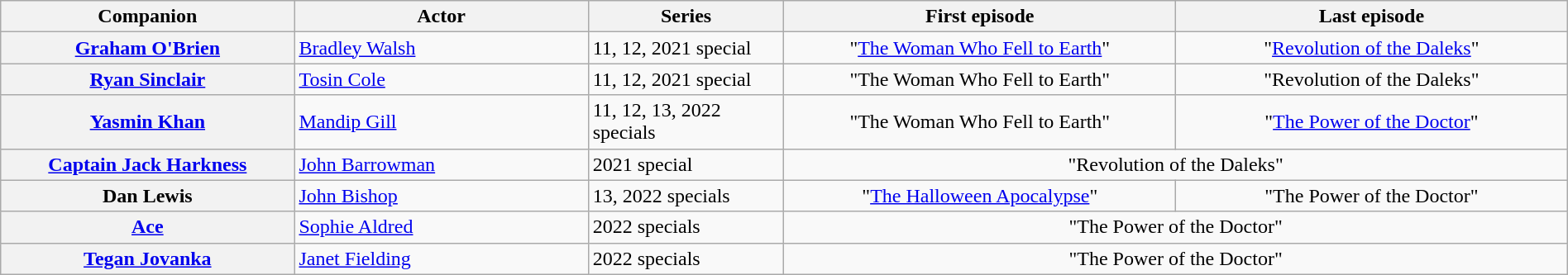<table class="wikitable plainrowheaders" style="width:100%;">
<tr>
<th scope="col" style="width:15%;">Companion</th>
<th scope="col" style="width:15%;">Actor</th>
<th scope="col" style="width:10%;">Series</th>
<th scope="col" style="width:20%;">First episode</th>
<th scope="col" style="width:20%;">Last episode</th>
</tr>
<tr>
<th scope="row"><a href='#'>Graham O'Brien</a></th>
<td><a href='#'>Bradley Walsh</a></td>
<td>11, 12, 2021 special</td>
<td align="center">"<a href='#'>The Woman Who Fell to Earth</a>"</td>
<td align="center">"<a href='#'>Revolution of the Daleks</a>"</td>
</tr>
<tr>
<th scope="row"><a href='#'>Ryan Sinclair</a></th>
<td><a href='#'>Tosin Cole</a></td>
<td>11, 12, 2021 special</td>
<td align="center">"The Woman Who Fell to Earth"</td>
<td align="center">"Revolution of the Daleks"</td>
</tr>
<tr>
<th scope="row"><a href='#'>Yasmin Khan</a></th>
<td><a href='#'>Mandip Gill</a></td>
<td>11, 12, 13, 2022 specials</td>
<td align="center">"The Woman Who Fell to Earth"</td>
<td align="center">"<a href='#'>The Power of the Doctor</a>"</td>
</tr>
<tr>
<th scope="row"><a href='#'>Captain Jack Harkness</a></th>
<td><a href='#'>John Barrowman</a></td>
<td>2021 special</td>
<td align="center" colspan="2">"Revolution of the Daleks"</td>
</tr>
<tr>
<th scope="row">Dan Lewis</th>
<td><a href='#'>John Bishop</a></td>
<td>13, 2022 specials</td>
<td align="center">"<a href='#'>The Halloween Apocalypse</a>"</td>
<td align="center">"The Power of the Doctor"</td>
</tr>
<tr>
<th scope="row"><a href='#'>Ace</a></th>
<td><a href='#'>Sophie Aldred</a></td>
<td>2022 specials</td>
<td align="center" colspan="2">"The Power of the Doctor"</td>
</tr>
<tr>
<th scope="row"><a href='#'>Tegan Jovanka</a></th>
<td><a href='#'>Janet Fielding</a></td>
<td>2022 specials</td>
<td align="center" colspan="2">"The Power of the Doctor"</td>
</tr>
</table>
